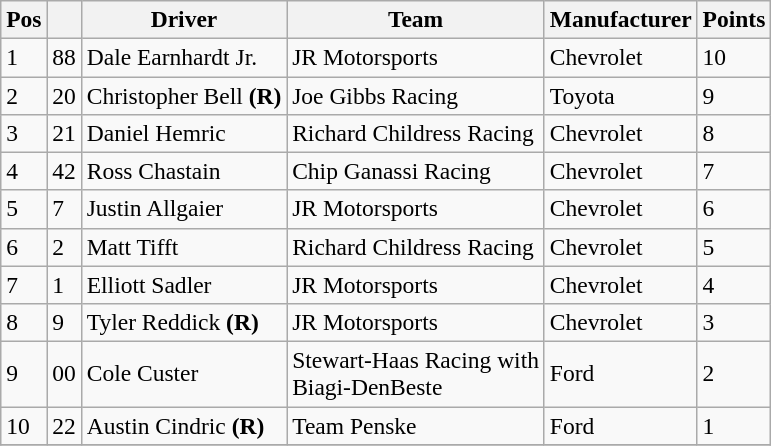<table class="wikitable" style="font-size:98%">
<tr>
<th>Pos</th>
<th></th>
<th>Driver</th>
<th>Team</th>
<th>Manufacturer</th>
<th>Points</th>
</tr>
<tr>
<td>1</td>
<td>88</td>
<td>Dale Earnhardt Jr.</td>
<td>JR Motorsports</td>
<td>Chevrolet</td>
<td>10</td>
</tr>
<tr>
<td>2</td>
<td>20</td>
<td>Christopher Bell <strong>(R)</strong></td>
<td>Joe Gibbs Racing</td>
<td>Toyota</td>
<td>9</td>
</tr>
<tr>
<td>3</td>
<td>21</td>
<td>Daniel Hemric</td>
<td>Richard Childress Racing</td>
<td>Chevrolet</td>
<td>8</td>
</tr>
<tr>
<td>4</td>
<td>42</td>
<td>Ross Chastain</td>
<td>Chip Ganassi Racing</td>
<td>Chevrolet</td>
<td>7</td>
</tr>
<tr>
<td>5</td>
<td>7</td>
<td>Justin Allgaier</td>
<td>JR Motorsports</td>
<td>Chevrolet</td>
<td>6</td>
</tr>
<tr>
<td>6</td>
<td>2</td>
<td>Matt Tifft</td>
<td>Richard Childress Racing</td>
<td>Chevrolet</td>
<td>5</td>
</tr>
<tr>
<td>7</td>
<td>1</td>
<td>Elliott Sadler</td>
<td>JR Motorsports</td>
<td>Chevrolet</td>
<td>4</td>
</tr>
<tr>
<td>8</td>
<td>9</td>
<td>Tyler Reddick <strong>(R)</strong></td>
<td>JR Motorsports</td>
<td>Chevrolet</td>
<td>3</td>
</tr>
<tr>
<td>9</td>
<td>00</td>
<td>Cole Custer</td>
<td>Stewart-Haas Racing with <br> Biagi-DenBeste</td>
<td>Ford</td>
<td>2</td>
</tr>
<tr>
<td>10</td>
<td>22</td>
<td>Austin Cindric <strong>(R)</strong></td>
<td>Team Penske</td>
<td>Ford</td>
<td>1</td>
</tr>
<tr>
</tr>
</table>
